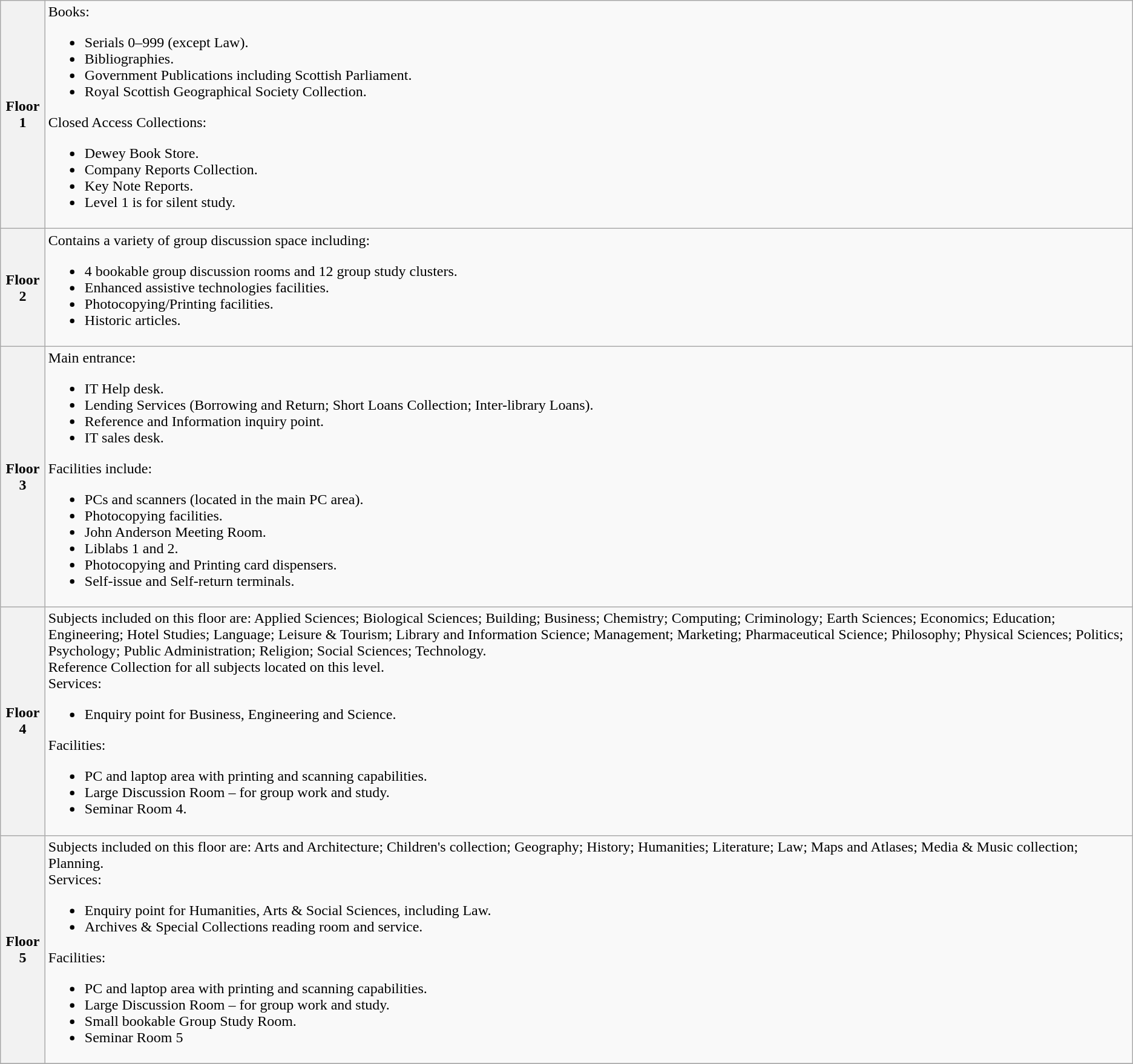<table class="wikitable" style="text-align:left;">
<tr>
<th scope="row">Floor 1</th>
<td>Books:<br><ul><li>Serials 0–999 (except Law).</li><li>Bibliographies.</li><li>Government Publications including Scottish Parliament.</li><li>Royal Scottish Geographical Society Collection.</li></ul>Closed Access Collections:<ul><li>Dewey Book Store.</li><li>Company Reports Collection.</li><li>Key Note Reports.</li><li>Level 1 is for silent study.</li></ul></td>
</tr>
<tr>
<th scope="row">Floor 2</th>
<td>Contains a variety of group discussion space including:<br><ul><li>4 bookable group discussion rooms and 12 group study clusters.</li><li>Enhanced assistive technologies facilities.</li><li>Photocopying/Printing facilities.</li><li>Historic articles.</li></ul></td>
</tr>
<tr>
<th scope="row">Floor 3</th>
<td>Main entrance:<br><ul><li>IT Help desk.</li><li>Lending Services (Borrowing and Return; Short Loans Collection; Inter-library Loans).</li><li>Reference and Information inquiry point.</li><li>IT sales desk.</li></ul>Facilities include:<ul><li>PCs and scanners (located in the main PC area).</li><li>Photocopying facilities.</li><li>John Anderson Meeting Room.</li><li>Liblabs 1 and 2.</li><li>Photocopying and Printing card dispensers.</li><li>Self-issue and Self-return terminals.</li></ul></td>
</tr>
<tr>
<th scope="row">Floor 4</th>
<td>Subjects included on this floor are: Applied Sciences; Biological Sciences; Building; Business; Chemistry; Computing; Criminology; Earth Sciences; Economics; Education; Engineering; Hotel Studies; Language; Leisure & Tourism; Library and Information Science; Management; Marketing; Pharmaceutical Science; Philosophy; Physical Sciences; Politics; Psychology; Public Administration; Religion; Social Sciences; Technology.<br>Reference Collection for all subjects located on this level.<br>Services:<ul><li>Enquiry point for Business, Engineering and Science.</li></ul>Facilities:<ul><li>PC and laptop area with printing and scanning capabilities.</li><li>Large Discussion Room – for group work and study.</li><li>Seminar Room 4.</li></ul></td>
</tr>
<tr>
<th scope="row">Floor 5</th>
<td>Subjects included on this floor are: Arts and Architecture; Children's collection; Geography; History; Humanities; Literature; Law; Maps and Atlases; Media & Music collection; Planning.<br>Services:<ul><li>Enquiry point for Humanities, Arts & Social Sciences, including Law.</li><li>Archives & Special Collections reading room and service.</li></ul>Facilities:<ul><li>PC and laptop area with printing and scanning capabilities.</li><li>Large Discussion Room – for group work and study.</li><li>Small bookable Group Study Room.</li><li>Seminar Room 5</li></ul></td>
</tr>
<tr>
</tr>
</table>
